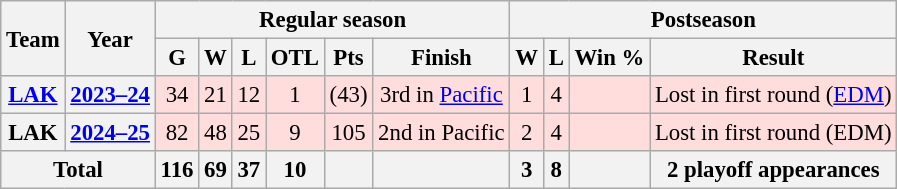<table class="wikitable" style="font-size:95%; text-align:center;">
<tr>
<th rowspan="2">Team</th>
<th rowspan="2">Year</th>
<th colspan="6">Regular season</th>
<th colspan="4">Postseason</th>
</tr>
<tr>
<th>G</th>
<th>W</th>
<th>L</th>
<th>OTL</th>
<th>Pts</th>
<th>Finish</th>
<th>W</th>
<th>L</th>
<th>Win %</th>
<th>Result</th>
</tr>
<tr style="background:#fdd;">
<th><a href='#'>LAK</a></th>
<th><a href='#'>2023–24</a></th>
<td>34</td>
<td>21</td>
<td>12</td>
<td>1</td>
<td>(43)</td>
<td>3rd in <a href='#'>Pacific</a></td>
<td>1</td>
<td>4</td>
<td></td>
<td>Lost in first round (<a href='#'>EDM</a>)</td>
</tr>
<tr style="background:#fdd;">
<th>LAK</th>
<th><a href='#'>2024–25</a></th>
<td>82</td>
<td>48</td>
<td>25</td>
<td>9</td>
<td>105</td>
<td>2nd in Pacific</td>
<td>2</td>
<td>4</td>
<td></td>
<td>Lost in first round (EDM)</td>
</tr>
<tr>
<th colspan="2">Total</th>
<th>116</th>
<th>69</th>
<th>37</th>
<th>10</th>
<th> </th>
<th> </th>
<th>3</th>
<th>8</th>
<th></th>
<th>2 playoff appearances</th>
</tr>
</table>
